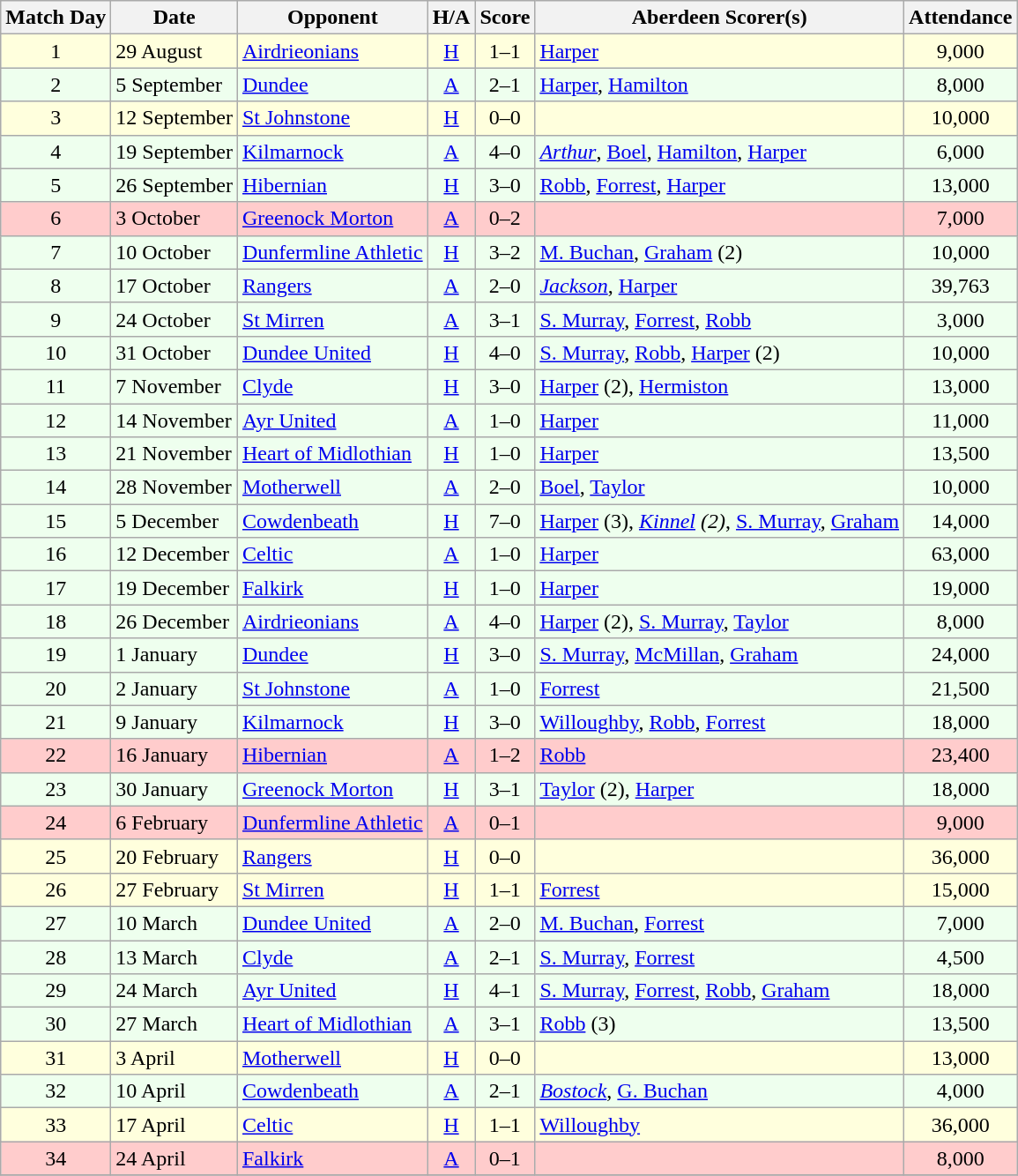<table class="wikitable" style="text-align:center">
<tr>
<th>Match Day</th>
<th>Date</th>
<th>Opponent</th>
<th>H/A</th>
<th>Score</th>
<th>Aberdeen Scorer(s)</th>
<th>Attendance</th>
</tr>
<tr bgcolor=#FFFFDD>
<td>1</td>
<td align=left>29 August</td>
<td align=left><a href='#'>Airdrieonians</a></td>
<td><a href='#'>H</a></td>
<td>1–1</td>
<td align=left><a href='#'>Harper</a></td>
<td>9,000</td>
</tr>
<tr bgcolor=#EEFFEE>
<td>2</td>
<td align=left>5 September</td>
<td align=left><a href='#'>Dundee</a></td>
<td><a href='#'>A</a></td>
<td>2–1</td>
<td align=left><a href='#'>Harper</a>, <a href='#'>Hamilton</a></td>
<td>8,000</td>
</tr>
<tr bgcolor=#FFFFDD>
<td>3</td>
<td align=left>12 September</td>
<td align=left><a href='#'>St Johnstone</a></td>
<td><a href='#'>H</a></td>
<td>0–0</td>
<td align=left></td>
<td>10,000</td>
</tr>
<tr bgcolor=#EEFFEE>
<td>4</td>
<td align=left>19 September</td>
<td align=left><a href='#'>Kilmarnock</a></td>
<td><a href='#'>A</a></td>
<td>4–0</td>
<td align=left><em><a href='#'>Arthur</a></em>, <a href='#'>Boel</a>, <a href='#'>Hamilton</a>, <a href='#'>Harper</a></td>
<td>6,000</td>
</tr>
<tr bgcolor=#EEFFEE>
<td>5</td>
<td align=left>26 September</td>
<td align=left><a href='#'>Hibernian</a></td>
<td><a href='#'>H</a></td>
<td>3–0</td>
<td align=left><a href='#'>Robb</a>, <a href='#'>Forrest</a>, <a href='#'>Harper</a></td>
<td>13,000</td>
</tr>
<tr bgcolor=#FFCCCC>
<td>6</td>
<td align=left>3 October</td>
<td align=left><a href='#'>Greenock Morton</a></td>
<td><a href='#'>A</a></td>
<td>0–2</td>
<td align=left></td>
<td>7,000</td>
</tr>
<tr bgcolor=#EEFFEE>
<td>7</td>
<td align=left>10 October</td>
<td align=left><a href='#'>Dunfermline Athletic</a></td>
<td><a href='#'>H</a></td>
<td>3–2</td>
<td align=left><a href='#'>M. Buchan</a>, <a href='#'>Graham</a> (2)</td>
<td>10,000</td>
</tr>
<tr bgcolor=#EEFFEE>
<td>8</td>
<td align=left>17 October</td>
<td align=left><a href='#'>Rangers</a></td>
<td><a href='#'>A</a></td>
<td>2–0</td>
<td align=left><em><a href='#'>Jackson</a></em>, <a href='#'>Harper</a></td>
<td>39,763</td>
</tr>
<tr bgcolor=#EEFFEE>
<td>9</td>
<td align=left>24 October</td>
<td align=left><a href='#'>St Mirren</a></td>
<td><a href='#'>A</a></td>
<td>3–1</td>
<td align=left><a href='#'>S. Murray</a>, <a href='#'>Forrest</a>, <a href='#'>Robb</a></td>
<td>3,000</td>
</tr>
<tr bgcolor=#EEFFEE>
<td>10</td>
<td align=left>31 October</td>
<td align=left><a href='#'>Dundee United</a></td>
<td><a href='#'>H</a></td>
<td>4–0</td>
<td align=left><a href='#'>S. Murray</a>, <a href='#'>Robb</a>, <a href='#'>Harper</a> (2)</td>
<td>10,000</td>
</tr>
<tr bgcolor=#EEFFEE>
<td>11</td>
<td align=left>7 November</td>
<td align=left><a href='#'>Clyde</a></td>
<td><a href='#'>H</a></td>
<td>3–0</td>
<td align=left><a href='#'>Harper</a> (2), <a href='#'>Hermiston</a></td>
<td>13,000</td>
</tr>
<tr bgcolor=#EEFFEE>
<td>12</td>
<td align=left>14 November</td>
<td align=left><a href='#'>Ayr United</a></td>
<td><a href='#'>A</a></td>
<td>1–0</td>
<td align=left><a href='#'>Harper</a></td>
<td>11,000</td>
</tr>
<tr bgcolor=#EEFFEE>
<td>13</td>
<td align=left>21 November</td>
<td align=left><a href='#'>Heart of Midlothian</a></td>
<td><a href='#'>H</a></td>
<td>1–0</td>
<td align=left><a href='#'>Harper</a></td>
<td>13,500</td>
</tr>
<tr bgcolor=#EEFFEE>
<td>14</td>
<td align=left>28 November</td>
<td align=left><a href='#'>Motherwell</a></td>
<td><a href='#'>A</a></td>
<td>2–0</td>
<td align=left><a href='#'>Boel</a>, <a href='#'>Taylor</a></td>
<td>10,000</td>
</tr>
<tr bgcolor=#EEFFEE>
<td>15</td>
<td align=left>5 December</td>
<td align=left><a href='#'>Cowdenbeath</a></td>
<td><a href='#'>H</a></td>
<td>7–0</td>
<td align=left><a href='#'>Harper</a> (3), <em><a href='#'>Kinnel</a> (2)</em>, <a href='#'>S. Murray</a>, <a href='#'>Graham</a></td>
<td>14,000</td>
</tr>
<tr bgcolor=#EEFFEE>
<td>16</td>
<td align=left>12 December</td>
<td align=left><a href='#'>Celtic</a></td>
<td><a href='#'>A</a></td>
<td>1–0</td>
<td align=left><a href='#'>Harper</a></td>
<td>63,000</td>
</tr>
<tr bgcolor=#EEFFEE>
<td>17</td>
<td align=left>19 December</td>
<td align=left><a href='#'>Falkirk</a></td>
<td><a href='#'>H</a></td>
<td>1–0</td>
<td align=left><a href='#'>Harper</a></td>
<td>19,000</td>
</tr>
<tr bgcolor=#EEFFEE>
<td>18</td>
<td align=left>26 December</td>
<td align=left><a href='#'>Airdrieonians</a></td>
<td><a href='#'>A</a></td>
<td>4–0</td>
<td align=left><a href='#'>Harper</a> (2), <a href='#'>S. Murray</a>, <a href='#'>Taylor</a></td>
<td>8,000</td>
</tr>
<tr bgcolor=#EEFFEE>
<td>19</td>
<td align=left>1 January</td>
<td align=left><a href='#'>Dundee</a></td>
<td><a href='#'>H</a></td>
<td>3–0</td>
<td align=left><a href='#'>S. Murray</a>, <a href='#'>McMillan</a>, <a href='#'>Graham</a></td>
<td>24,000</td>
</tr>
<tr bgcolor=#EEFFEE>
<td>20</td>
<td align=left>2 January</td>
<td align=left><a href='#'>St Johnstone</a></td>
<td><a href='#'>A</a></td>
<td>1–0</td>
<td align=left><a href='#'>Forrest</a></td>
<td>21,500</td>
</tr>
<tr bgcolor=#EEFFEE>
<td>21</td>
<td align=left>9 January</td>
<td align=left><a href='#'>Kilmarnock</a></td>
<td><a href='#'>H</a></td>
<td>3–0</td>
<td align=left><a href='#'>Willoughby</a>, <a href='#'>Robb</a>, <a href='#'>Forrest</a></td>
<td>18,000</td>
</tr>
<tr bgcolor=#FFCCCC>
<td>22</td>
<td align=left>16 January</td>
<td align=left><a href='#'>Hibernian</a></td>
<td><a href='#'>A</a></td>
<td>1–2</td>
<td align=left><a href='#'>Robb</a></td>
<td>23,400</td>
</tr>
<tr bgcolor=#EEFFEE>
<td>23</td>
<td align=left>30 January</td>
<td align=left><a href='#'>Greenock Morton</a></td>
<td><a href='#'>H</a></td>
<td>3–1</td>
<td align=left><a href='#'>Taylor</a> (2), <a href='#'>Harper</a></td>
<td>18,000</td>
</tr>
<tr bgcolor=#FFCCCC>
<td>24</td>
<td align=left>6 February</td>
<td align=left><a href='#'>Dunfermline Athletic</a></td>
<td><a href='#'>A</a></td>
<td>0–1</td>
<td align=left></td>
<td>9,000</td>
</tr>
<tr bgcolor=#FFFFDD>
<td>25</td>
<td align=left>20 February</td>
<td align=left><a href='#'>Rangers</a></td>
<td><a href='#'>H</a></td>
<td>0–0</td>
<td align=left></td>
<td>36,000</td>
</tr>
<tr bgcolor=#FFFFDD>
<td>26</td>
<td align=left>27 February</td>
<td align=left><a href='#'>St Mirren</a></td>
<td><a href='#'>H</a></td>
<td>1–1</td>
<td align=left><a href='#'>Forrest</a></td>
<td>15,000</td>
</tr>
<tr bgcolor=#EEFFEE>
<td>27</td>
<td align=left>10 March</td>
<td align=left><a href='#'>Dundee United</a></td>
<td><a href='#'>A</a></td>
<td>2–0</td>
<td align=left><a href='#'>M. Buchan</a>, <a href='#'>Forrest</a></td>
<td>7,000</td>
</tr>
<tr bgcolor=#EEFFEE>
<td>28</td>
<td align=left>13 March</td>
<td align=left><a href='#'>Clyde</a></td>
<td><a href='#'>A</a></td>
<td>2–1</td>
<td align=left><a href='#'>S. Murray</a>, <a href='#'>Forrest</a></td>
<td>4,500</td>
</tr>
<tr bgcolor=#EEFFEE>
<td>29</td>
<td align=left>24 March</td>
<td align=left><a href='#'>Ayr United</a></td>
<td><a href='#'>H</a></td>
<td>4–1</td>
<td align=left><a href='#'>S. Murray</a>, <a href='#'>Forrest</a>, <a href='#'>Robb</a>, <a href='#'>Graham</a></td>
<td>18,000</td>
</tr>
<tr bgcolor=#EEFFEE>
<td>30</td>
<td align=left>27 March</td>
<td align=left><a href='#'>Heart of Midlothian</a></td>
<td><a href='#'>A</a></td>
<td>3–1</td>
<td align=left><a href='#'>Robb</a> (3)</td>
<td>13,500</td>
</tr>
<tr bgcolor=#FFFFDD>
<td>31</td>
<td align=left>3 April</td>
<td align=left><a href='#'>Motherwell</a></td>
<td><a href='#'>H</a></td>
<td>0–0</td>
<td align=left></td>
<td>13,000</td>
</tr>
<tr bgcolor=#EEFFEE>
<td>32</td>
<td align=left>10 April</td>
<td align=left><a href='#'>Cowdenbeath</a></td>
<td><a href='#'>A</a></td>
<td>2–1</td>
<td align=left><em><a href='#'>Bostock</a></em>, <a href='#'>G. Buchan</a></td>
<td>4,000</td>
</tr>
<tr bgcolor=#FFFFDD>
<td>33</td>
<td align=left>17 April</td>
<td align=left><a href='#'>Celtic</a></td>
<td><a href='#'>H</a></td>
<td>1–1</td>
<td align=left><a href='#'>Willoughby</a></td>
<td>36,000</td>
</tr>
<tr bgcolor=#FFCCCC>
<td>34</td>
<td align=left>24 April</td>
<td align=left><a href='#'>Falkirk</a></td>
<td><a href='#'>A</a></td>
<td>0–1</td>
<td align=left></td>
<td>8,000</td>
</tr>
<tr>
</tr>
</table>
